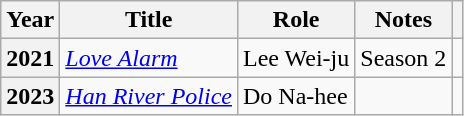<table class="wikitable sortable plainrowheaders">
<tr>
<th scope="col">Year</th>
<th scope="col">Title</th>
<th scope="col">Role</th>
<th scope="col">Notes</th>
<th scope="col" class="unsortable"></th>
</tr>
<tr>
<th scope="row">2021</th>
<td><em><a href='#'>Love Alarm</a></em></td>
<td>Lee Wei-ju</td>
<td>Season 2</td>
<td align=center></td>
</tr>
<tr>
<th scope="row">2023</th>
<td><em><a href='#'>Han River Police</a></em></td>
<td>Do Na-hee</td>
<td></td>
<td align=center></td>
</tr>
</table>
